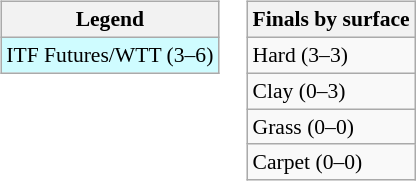<table>
<tr valign=top>
<td><br><table class=wikitable style=font-size:90%>
<tr>
<th>Legend</th>
</tr>
<tr bgcolor=cffcff>
<td>ITF Futures/WTT (3–6)</td>
</tr>
</table>
</td>
<td><br><table class=wikitable style=font-size:90%>
<tr>
<th>Finals by surface</th>
</tr>
<tr>
<td>Hard (3–3)</td>
</tr>
<tr>
<td>Clay (0–3)</td>
</tr>
<tr>
<td>Grass (0–0)</td>
</tr>
<tr>
<td>Carpet (0–0)</td>
</tr>
</table>
</td>
</tr>
</table>
